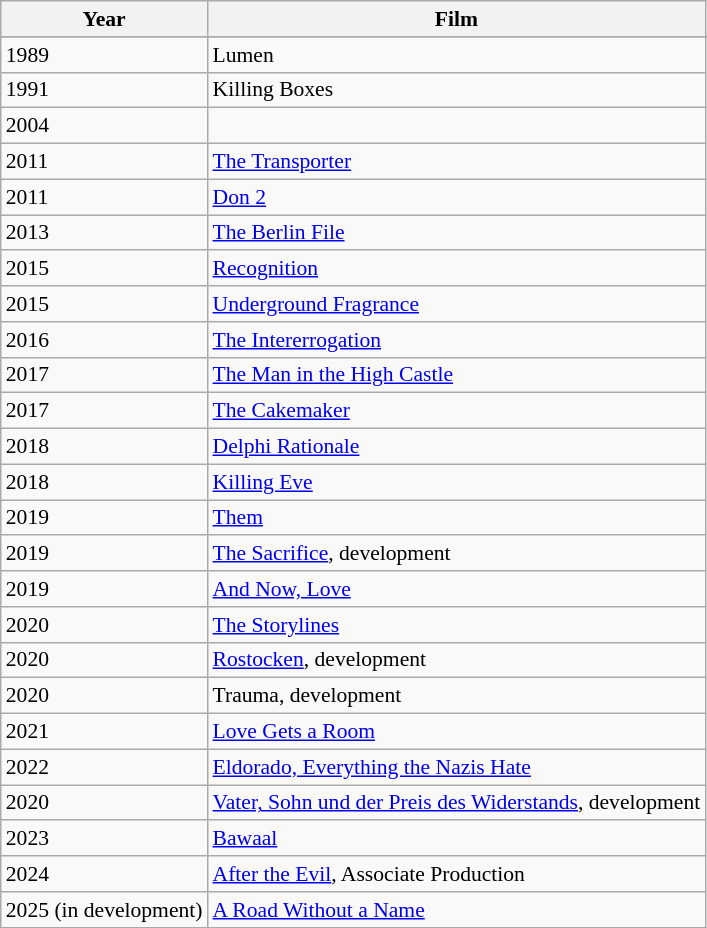<table class="wikitable" style="font-size:90%">
<tr style="text-align:center;">
<th>Year</th>
<th>Film</th>
</tr>
<tr>
</tr>
<tr>
<td>1989</td>
<td>Lumen</td>
</tr>
<tr>
<td>1991</td>
<td>Killing Boxes</td>
</tr>
<tr>
<td>2004</td>
<td></td>
</tr>
<tr>
<td>2011</td>
<td><a href='#'>The Transporter</a></td>
</tr>
<tr>
<td>2011</td>
<td><a href='#'>Don 2</a></td>
</tr>
<tr>
<td>2013</td>
<td><a href='#'>The Berlin File</a></td>
</tr>
<tr>
<td>2015</td>
<td><a href='#'>Recognition</a></td>
</tr>
<tr>
<td>2015</td>
<td><a href='#'>Underground Fragrance</a></td>
</tr>
<tr>
<td>2016</td>
<td><a href='#'>The Intererrogation</a></td>
</tr>
<tr>
<td>2017</td>
<td><a href='#'>The Man in the High Castle</a></td>
</tr>
<tr>
<td>2017</td>
<td><a href='#'>The Cakemaker</a></td>
</tr>
<tr>
<td>2018</td>
<td><a href='#'>Delphi Rationale</a></td>
</tr>
<tr>
<td>2018</td>
<td><a href='#'>Killing Eve</a></td>
</tr>
<tr>
<td>2019</td>
<td><a href='#'>Them</a></td>
</tr>
<tr>
<td>2019</td>
<td><a href='#'>The Sacrifice</a>, development</td>
</tr>
<tr>
<td>2019</td>
<td><a href='#'>And Now, Love</a></td>
</tr>
<tr>
<td>2020</td>
<td><a href='#'>The Storylines</a></td>
</tr>
<tr>
<td>2020</td>
<td><a href='#'>Rostocken</a>, development</td>
</tr>
<tr>
<td>2020</td>
<td>Trauma, development</td>
</tr>
<tr>
<td>2021</td>
<td><a href='#'>Love Gets a Room</a></td>
</tr>
<tr>
<td>2022</td>
<td><a href='#'>Eldorado, Everything the Nazis Hate</a></td>
</tr>
<tr>
<td>2020</td>
<td><a href='#'>Vater, Sohn und der Preis des Widerstands</a>, development</td>
</tr>
<tr>
<td>2023</td>
<td><a href='#'>Bawaal</a></td>
</tr>
<tr>
<td>2024</td>
<td><a href='#'>After the Evil</a>, Associate Production</td>
</tr>
<tr>
<td>2025 (in development)</td>
<td><a href='#'>A Road Without a Name</a></td>
</tr>
<tr>
</tr>
</table>
